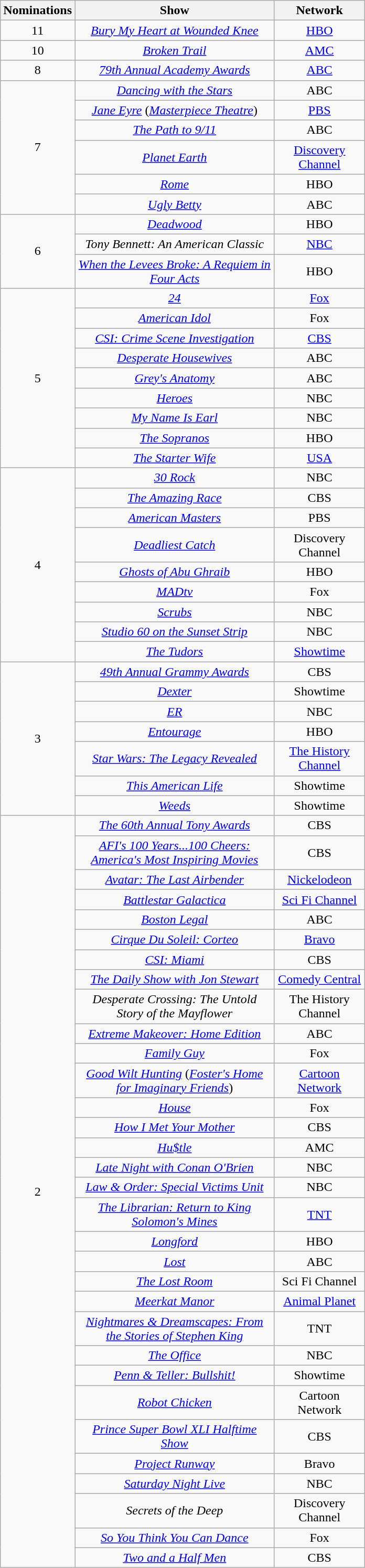<table class="wikitable sortable" style="text-align: center; max-width:29em">
<tr>
<th scope="col">Nominations</th>
<th scope="col">Show</th>
<th scope="col">Network</th>
</tr>
<tr>
<td scope="row">11</td>
<td><em><a href='#'>Bury My Heart at Wounded Knee</a></em></td>
<td><a href='#'>HBO</a></td>
</tr>
<tr>
<td scope="row">10</td>
<td><em><a href='#'>Broken Trail</a></em></td>
<td><a href='#'>AMC</a></td>
</tr>
<tr>
<td scope="row">8</td>
<td><em><a href='#'>79th Annual Academy Awards</a></em></td>
<td><a href='#'>ABC</a></td>
</tr>
<tr>
<td scope="row" rowspan="6">7</td>
<td><em><a href='#'>Dancing with the Stars</a></em></td>
<td>ABC</td>
</tr>
<tr>
<td><em><a href='#'>Jane Eyre</a></em> (<em><a href='#'>Masterpiece Theatre</a></em>)</td>
<td><a href='#'>PBS</a></td>
</tr>
<tr>
<td data-sort-value="Path to 9/11"><em><a href='#'>The Path to 9/11</a></em></td>
<td>ABC</td>
</tr>
<tr>
<td><em><a href='#'>Planet Earth</a></em></td>
<td><a href='#'>Discovery Channel</a></td>
</tr>
<tr>
<td><em><a href='#'>Rome</a></em></td>
<td>HBO</td>
</tr>
<tr>
<td><em><a href='#'>Ugly Betty</a></em></td>
<td>ABC</td>
</tr>
<tr>
<td scope="row" rowspan="3">6</td>
<td><em><a href='#'>Deadwood</a></em></td>
<td>HBO</td>
</tr>
<tr>
<td><em>Tony Bennett: An American Classic</em></td>
<td><a href='#'>NBC</a></td>
</tr>
<tr>
<td><em><a href='#'>When the Levees Broke: A Requiem in Four Acts</a></em></td>
<td>HBO</td>
</tr>
<tr>
<td scope="row" rowspan="9">5</td>
<td><em><a href='#'>24</a></em></td>
<td><a href='#'>Fox</a></td>
</tr>
<tr>
<td><em><a href='#'>American Idol</a></em></td>
<td>Fox</td>
</tr>
<tr>
<td><em><a href='#'>CSI: Crime Scene Investigation</a></em></td>
<td><a href='#'>CBS</a></td>
</tr>
<tr>
<td><em><a href='#'>Desperate Housewives</a></em></td>
<td>ABC</td>
</tr>
<tr>
<td><em><a href='#'>Grey's Anatomy</a></em></td>
<td>ABC</td>
</tr>
<tr>
<td><em><a href='#'>Heroes</a></em></td>
<td>NBC</td>
</tr>
<tr>
<td><em><a href='#'>My Name Is Earl</a></em></td>
<td>NBC</td>
</tr>
<tr>
<td data-sort-value="Sopranos"><em><a href='#'>The Sopranos</a></em></td>
<td>HBO</td>
</tr>
<tr>
<td data-sort-value="Starter Wife"><em><a href='#'>The Starter Wife</a></em></td>
<td><a href='#'>USA</a></td>
</tr>
<tr>
<td scope="row" rowspan="9">4</td>
<td><em><a href='#'>30 Rock</a></em></td>
<td>NBC</td>
</tr>
<tr>
<td data-sort-value="Amazing Race"><em><a href='#'>The Amazing Race</a></em></td>
<td>CBS</td>
</tr>
<tr>
<td><em><a href='#'>American Masters</a></em></td>
<td>PBS</td>
</tr>
<tr>
<td><em><a href='#'>Deadliest Catch</a></em></td>
<td>Discovery Channel</td>
</tr>
<tr>
<td><em><a href='#'>Ghosts of Abu Ghraib</a></em></td>
<td>HBO</td>
</tr>
<tr>
<td><em><a href='#'>MADtv</a></em></td>
<td>Fox</td>
</tr>
<tr>
<td><em><a href='#'>Scrubs</a></em></td>
<td>NBC</td>
</tr>
<tr>
<td><em><a href='#'>Studio 60 on the Sunset Strip</a></em></td>
<td>NBC</td>
</tr>
<tr>
<td data-sort-value="Tudors"><em><a href='#'>The Tudors</a></em></td>
<td><a href='#'>Showtime</a></td>
</tr>
<tr>
<td scope="row" rowspan="7">3</td>
<td><em><a href='#'>49th Annual Grammy Awards</a></em></td>
<td>CBS</td>
</tr>
<tr>
<td><em><a href='#'>Dexter</a></em></td>
<td>Showtime</td>
</tr>
<tr>
<td><em><a href='#'>ER</a></em></td>
<td>NBC</td>
</tr>
<tr>
<td><em><a href='#'>Entourage</a></em></td>
<td>HBO</td>
</tr>
<tr>
<td><em><a href='#'>Star Wars: The Legacy Revealed</a></em></td>
<td data-sort-value="History Channel"><a href='#'>The History Channel</a></td>
</tr>
<tr>
<td><em><a href='#'>This American Life</a></em></td>
<td>Showtime</td>
</tr>
<tr>
<td><em><a href='#'>Weeds</a></em></td>
<td>Showtime</td>
</tr>
<tr>
<td scope="row" rowspan="32">2</td>
<td data-sort-value="60th Annual Tony Awards"><em><a href='#'>The 60th Annual Tony Awards</a></em></td>
<td>CBS</td>
</tr>
<tr>
<td><em><a href='#'>AFI's 100 Years...100 Cheers: America's Most Inspiring Movies</a></em></td>
<td>CBS</td>
</tr>
<tr>
<td><em><a href='#'>Avatar: The Last Airbender</a></em></td>
<td><a href='#'>Nickelodeon</a></td>
</tr>
<tr>
<td><em><a href='#'>Battlestar Galactica</a></em></td>
<td><a href='#'>Sci Fi Channel</a></td>
</tr>
<tr>
<td><em><a href='#'>Boston Legal</a></em></td>
<td>ABC</td>
</tr>
<tr>
<td><em><a href='#'>Cirque Du Soleil: Corteo</a></em></td>
<td><a href='#'>Bravo</a></td>
</tr>
<tr>
<td><em><a href='#'>CSI: Miami</a></em></td>
<td>CBS</td>
</tr>
<tr>
<td data-sort-value="Daily Show with Jon Stewart"><em><a href='#'>The Daily Show with Jon Stewart</a></em></td>
<td><a href='#'>Comedy Central</a></td>
</tr>
<tr>
<td><em>Desperate Crossing: The Untold Story of the Mayflower</em></td>
<td data-sort-value="History Channel">The History Channel</td>
</tr>
<tr>
<td><em><a href='#'>Extreme Makeover: Home Edition</a></em></td>
<td>ABC</td>
</tr>
<tr>
<td><em><a href='#'>Family Guy</a></em></td>
<td>Fox</td>
</tr>
<tr>
<td><em><a href='#'>Good Wilt Hunting</a></em> (<em><a href='#'>Foster's Home for Imaginary Friends</a></em>)</td>
<td><a href='#'>Cartoon Network</a></td>
</tr>
<tr>
<td><em><a href='#'>House</a></em></td>
<td>Fox</td>
</tr>
<tr>
<td><em><a href='#'>How I Met Your Mother</a></em></td>
<td>CBS</td>
</tr>
<tr>
<td><em><a href='#'>Hu$tle</a></em></td>
<td>AMC</td>
</tr>
<tr>
<td><em><a href='#'>Late Night with Conan O'Brien</a></em></td>
<td>NBC</td>
</tr>
<tr>
<td><em><a href='#'>Law & Order: Special Victims Unit</a></em></td>
<td>NBC</td>
</tr>
<tr>
<td data-sort-value="Librarian: Return to King Solomon's Mines"><em><a href='#'>The Librarian: Return to King Solomon's Mines</a></em></td>
<td><a href='#'>TNT</a></td>
</tr>
<tr>
<td><em><a href='#'>Longford</a></em></td>
<td>HBO</td>
</tr>
<tr>
<td><em><a href='#'>Lost</a></em></td>
<td>ABC</td>
</tr>
<tr>
<td data-sort-value="Lost Room"><em><a href='#'>The Lost Room</a></em></td>
<td>Sci Fi Channel</td>
</tr>
<tr>
<td><em><a href='#'>Meerkat Manor</a></em></td>
<td><a href='#'>Animal Planet</a></td>
</tr>
<tr>
<td><em><a href='#'>Nightmares & Dreamscapes: From the Stories of Stephen King</a></em></td>
<td>TNT</td>
</tr>
<tr>
<td data-sort-value="Office"><em><a href='#'>The Office</a></em></td>
<td>NBC</td>
</tr>
<tr>
<td><em><a href='#'>Penn & Teller: Bullshit!</a></em></td>
<td>Showtime</td>
</tr>
<tr>
<td><em><a href='#'>Robot Chicken</a></em></td>
<td>Cartoon Network</td>
</tr>
<tr>
<td><em><a href='#'>Prince Super Bowl XLI Halftime Show</a></em></td>
<td>CBS</td>
</tr>
<tr>
<td><em><a href='#'>Project Runway</a></em></td>
<td>Bravo</td>
</tr>
<tr>
<td><em><a href='#'>Saturday Night Live</a></em></td>
<td>NBC</td>
</tr>
<tr>
<td><em>Secrets of the Deep</em></td>
<td>Discovery Channel</td>
</tr>
<tr>
<td><em><a href='#'>So You Think You Can Dance</a></em></td>
<td>Fox</td>
</tr>
<tr>
<td><em><a href='#'>Two and a Half Men</a></em></td>
<td>CBS</td>
</tr>
</table>
